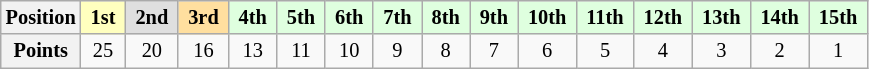<table class="wikitable" style="font-size:85%; text-align:center;">
<tr>
<th>Position</th>
<td bgcolor="#ffffbf"> <strong>1st</strong> </td>
<td bgcolor="#dfdfdf"> <strong>2nd</strong> </td>
<td bgcolor="#ffdf9f"> <strong>3rd</strong> </td>
<td bgcolor="#dfffdf"> <strong>4th</strong> </td>
<td bgcolor="#dfffdf"> <strong>5th</strong> </td>
<td bgcolor="#dfffdf"> <strong>6th</strong> </td>
<td bgcolor="#dfffdf"> <strong>7th</strong> </td>
<td bgcolor="#dfffdf"> <strong>8th</strong> </td>
<td bgcolor="#dfffdf"> <strong>9th</strong> </td>
<td bgcolor="#dfffdf"> <strong>10th</strong> </td>
<td bgcolor="#dfffdf"> <strong>11th</strong> </td>
<td bgcolor="#dfffdf"> <strong>12th</strong> </td>
<td bgcolor="#dfffdf"> <strong>13th</strong> </td>
<td bgcolor="#dfffdf"> <strong>14th</strong> </td>
<td bgcolor="#dfffdf"> <strong>15th</strong> </td>
</tr>
<tr>
<th>Points</th>
<td>25</td>
<td>20</td>
<td>16</td>
<td>13</td>
<td>11</td>
<td>10</td>
<td>9</td>
<td>8</td>
<td>7</td>
<td>6</td>
<td>5</td>
<td>4</td>
<td>3</td>
<td>2</td>
<td>1</td>
</tr>
</table>
